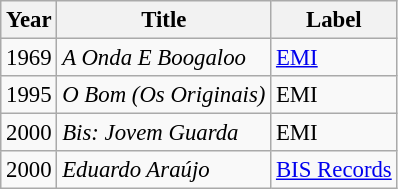<table class="wikitable" style="font-size: 95%;">
<tr>
<th>Year</th>
<th>Title</th>
<th>Label</th>
</tr>
<tr>
<td>1969</td>
<td><em>A Onda E Boogaloo</em></td>
<td><a href='#'>EMI</a></td>
</tr>
<tr>
<td>1995</td>
<td><em>O Bom (Os Originais)</em></td>
<td>EMI</td>
</tr>
<tr>
<td>2000</td>
<td><em>Bis: Jovem Guarda</em></td>
<td>EMI</td>
</tr>
<tr>
<td>2000</td>
<td><em>Eduardo Araújo</em></td>
<td><a href='#'>BIS Records</a></td>
</tr>
</table>
